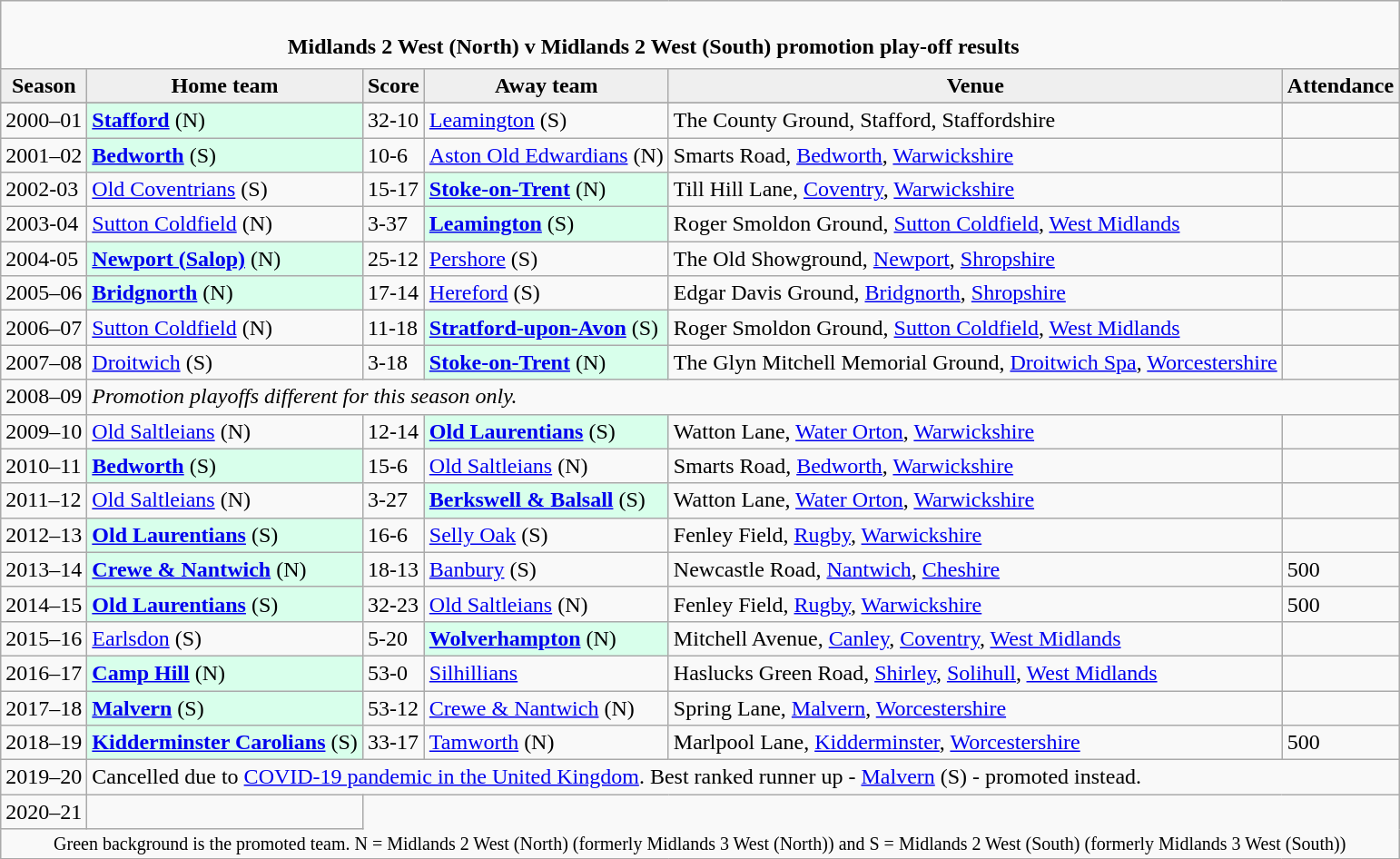<table class="wikitable" style="text-align: left;">
<tr>
<td colspan="6" cellpadding="0" cellspacing="0"><br><table border="0" style="width:100%;" cellpadding="0" cellspacing="0">
<tr>
<td style="width:20%; border:0;"></td>
<td style="border:0;"><strong>Midlands 2 West (North) v Midlands 2 West (South) promotion play-off results</strong></td>
<td style="width:20%; border:0;"></td>
</tr>
</table>
</td>
</tr>
<tr>
<th style="background:#efefef;">Season</th>
<th style="background:#efefef">Home team</th>
<th style="background:#efefef">Score</th>
<th style="background:#efefef">Away team</th>
<th style="background:#efefef">Venue</th>
<th style="background:#efefef">Attendance</th>
</tr>
<tr align=left>
</tr>
<tr>
<td>2000–01</td>
<td style="background:#d8ffeb;"><strong><a href='#'>Stafford</a></strong> (N)</td>
<td>32-10</td>
<td><a href='#'>Leamington</a> (S)</td>
<td>The County Ground, Stafford, Staffordshire</td>
<td></td>
</tr>
<tr>
<td>2001–02</td>
<td style="background:#d8ffeb;"><strong><a href='#'>Bedworth</a></strong> (S)</td>
<td>10-6</td>
<td><a href='#'>Aston Old Edwardians</a> (N)</td>
<td>Smarts Road, <a href='#'>Bedworth</a>, <a href='#'>Warwickshire</a></td>
<td></td>
</tr>
<tr>
<td>2002-03</td>
<td><a href='#'>Old Coventrians</a> (S)</td>
<td>15-17</td>
<td style="background:#d8ffeb;"><strong><a href='#'>Stoke-on-Trent</a></strong> (N)</td>
<td>Till Hill Lane, <a href='#'>Coventry</a>, <a href='#'>Warwickshire</a></td>
<td></td>
</tr>
<tr>
<td>2003-04</td>
<td><a href='#'>Sutton Coldfield</a> (N)</td>
<td>3-37</td>
<td style="background:#d8ffeb;"><strong><a href='#'>Leamington</a></strong> (S)</td>
<td>Roger Smoldon Ground, <a href='#'>Sutton Coldfield</a>, <a href='#'>West Midlands</a></td>
<td></td>
</tr>
<tr>
<td>2004-05</td>
<td style="background:#d8ffeb;"><strong><a href='#'>Newport (Salop)</a></strong> (N)</td>
<td>25-12</td>
<td><a href='#'>Pershore</a> (S)</td>
<td>The Old Showground, <a href='#'>Newport</a>, <a href='#'>Shropshire</a></td>
<td></td>
</tr>
<tr>
<td>2005–06</td>
<td style="background:#d8ffeb;"><strong><a href='#'>Bridgnorth</a></strong> (N)</td>
<td>17-14</td>
<td><a href='#'>Hereford</a> (S)</td>
<td>Edgar Davis Ground, <a href='#'>Bridgnorth</a>, <a href='#'>Shropshire</a></td>
<td></td>
</tr>
<tr>
<td>2006–07</td>
<td><a href='#'>Sutton Coldfield</a> (N)</td>
<td>11-18</td>
<td style="background:#d8ffeb;"><strong><a href='#'>Stratford-upon-Avon</a></strong> (S)</td>
<td>Roger Smoldon Ground, <a href='#'>Sutton Coldfield</a>, <a href='#'>West Midlands</a></td>
<td></td>
</tr>
<tr>
<td>2007–08</td>
<td><a href='#'>Droitwich</a> (S)</td>
<td>3-18</td>
<td style="background:#d8ffeb;"><strong><a href='#'>Stoke-on-Trent</a></strong> (N)</td>
<td>The Glyn Mitchell Memorial Ground, <a href='#'>Droitwich Spa</a>, <a href='#'>Worcestershire</a></td>
<td></td>
</tr>
<tr>
<td>2008–09</td>
<td Colspan="5"><em>Promotion playoffs different for this season only.</em></td>
</tr>
<tr>
<td>2009–10</td>
<td><a href='#'>Old Saltleians</a> (N)</td>
<td>12-14</td>
<td style="background:#d8ffeb;"><strong><a href='#'>Old Laurentians</a></strong> (S)</td>
<td>Watton Lane, <a href='#'>Water Orton</a>, <a href='#'>Warwickshire</a></td>
<td></td>
</tr>
<tr>
<td>2010–11</td>
<td style="background:#d8ffeb;"><strong><a href='#'>Bedworth</a></strong> (S)</td>
<td>15-6</td>
<td><a href='#'>Old Saltleians</a> (N)</td>
<td>Smarts Road, <a href='#'>Bedworth</a>, <a href='#'>Warwickshire</a></td>
<td></td>
</tr>
<tr>
<td>2011–12</td>
<td><a href='#'>Old Saltleians</a> (N)</td>
<td>3-27</td>
<td style="background:#d8ffeb;"><strong><a href='#'>Berkswell & Balsall</a></strong> (S)</td>
<td>Watton Lane, <a href='#'>Water Orton</a>, <a href='#'>Warwickshire</a></td>
<td></td>
</tr>
<tr>
<td>2012–13</td>
<td style="background:#d8ffeb;"><strong><a href='#'>Old Laurentians</a></strong> (S)</td>
<td>16-6</td>
<td><a href='#'>Selly Oak</a> (S)</td>
<td>Fenley Field, <a href='#'>Rugby</a>, <a href='#'>Warwickshire</a></td>
<td></td>
</tr>
<tr>
<td>2013–14</td>
<td style="background:#d8ffeb;"><strong><a href='#'>Crewe & Nantwich</a></strong> (N)</td>
<td>18-13</td>
<td><a href='#'>Banbury</a> (S)</td>
<td>Newcastle Road, <a href='#'>Nantwich</a>, <a href='#'>Cheshire</a></td>
<td>500</td>
</tr>
<tr>
<td>2014–15</td>
<td style="background:#d8ffeb;"><strong><a href='#'>Old Laurentians</a></strong> (S)</td>
<td>32-23</td>
<td><a href='#'>Old Saltleians</a> (N)</td>
<td>Fenley Field, <a href='#'>Rugby</a>, <a href='#'>Warwickshire</a></td>
<td>500</td>
</tr>
<tr>
<td>2015–16</td>
<td><a href='#'>Earlsdon</a> (S)</td>
<td>5-20</td>
<td style="background:#d8ffeb;"><strong><a href='#'>Wolverhampton</a></strong> (N)</td>
<td>Mitchell Avenue, <a href='#'>Canley</a>, <a href='#'>Coventry</a>, <a href='#'>West Midlands</a></td>
<td></td>
</tr>
<tr>
<td>2016–17</td>
<td style="background:#d8ffeb;"><strong><a href='#'>Camp Hill</a></strong> (N)</td>
<td>53-0</td>
<td><a href='#'>Silhillians</a></td>
<td>Haslucks Green Road, <a href='#'>Shirley</a>, <a href='#'>Solihull</a>, <a href='#'>West Midlands</a></td>
<td></td>
</tr>
<tr>
<td>2017–18</td>
<td style="background:#d8ffeb;"><strong><a href='#'>Malvern</a></strong>  (S)</td>
<td>53-12</td>
<td><a href='#'>Crewe & Nantwich</a> (N)</td>
<td>Spring Lane, <a href='#'>Malvern</a>, <a href='#'>Worcestershire</a></td>
<td></td>
</tr>
<tr>
<td>2018–19</td>
<td style="background:#d8ffeb;"><strong><a href='#'>Kidderminster Carolians</a></strong> (S)</td>
<td>33-17</td>
<td><a href='#'>Tamworth</a> (N)</td>
<td>Marlpool Lane, <a href='#'>Kidderminster</a>, <a href='#'>Worcestershire</a></td>
<td>500</td>
</tr>
<tr>
<td>2019–20</td>
<td colspan=6>Cancelled due to <a href='#'>COVID-19 pandemic in the United Kingdom</a>.  Best ranked runner up - <a href='#'>Malvern</a> (S) - promoted instead.</td>
</tr>
<tr>
<td>2020–21</td>
<td></td>
</tr>
<tr>
<td colspan="6"  style="border:0; font-size:smaller; text-align:center;">Green background is the promoted team. N = Midlands 2 West (North) (formerly Midlands 3 West (North)) and S = Midlands 2 West (South) (formerly Midlands 3 West (South))</td>
</tr>
<tr>
</tr>
</table>
